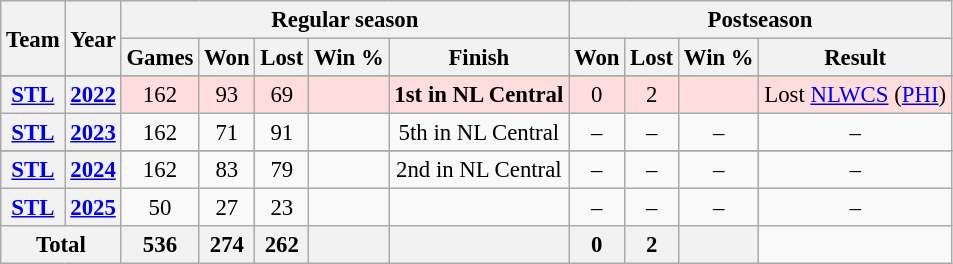<table class="wikitable" style="font-size: 95%; text-align:center;">
<tr>
<th rowspan="2">Team</th>
<th rowspan="2">Year</th>
<th colspan="5">Regular season</th>
<th colspan="4">Postseason</th>
</tr>
<tr>
<th>Games</th>
<th>Won</th>
<th>Lost</th>
<th>Win %</th>
<th>Finish</th>
<th>Won</th>
<th>Lost</th>
<th>Win %</th>
<th>Result</th>
</tr>
<tr>
</tr>
<tr ! style="background:#fdd;">
<th><a href='#'>STL</a></th>
<th><a href='#'>2022</a></th>
<td>162</td>
<td>93</td>
<td>69</td>
<td></td>
<td><strong>1st in NL Central</strong></td>
<td>0</td>
<td>2</td>
<td></td>
<td>Lost <a href='#'>NLWCS</a> (<a href='#'>PHI</a>)</td>
</tr>
<tr>
<th><a href='#'>STL</a></th>
<th><a href='#'>2023</a></th>
<td>162</td>
<td>71</td>
<td>91</td>
<td></td>
<td>5th in NL Central</td>
<td>–</td>
<td>–</td>
<td>–</td>
<td>–</td>
</tr>
<tr>
</tr>
<tr>
<th><a href='#'>STL</a></th>
<th><a href='#'>2024</a></th>
<td>162</td>
<td>83</td>
<td>79</td>
<td></td>
<td>2nd in NL Central</td>
<td>–</td>
<td>–</td>
<td>–</td>
<td>–</td>
</tr>
<tr>
<th><a href='#'>STL</a></th>
<th><a href='#'>2025</a></th>
<td>50</td>
<td>27</td>
<td>23</td>
<td></td>
<td></td>
<td>–</td>
<td>–</td>
<td>–</td>
<td>–</td>
</tr>
<tr>
<th colspan="2">Total</th>
<th>536</th>
<th>274</th>
<th>262</th>
<th></th>
<th></th>
<th>0</th>
<th>2</th>
<th></th>
</tr>
</table>
